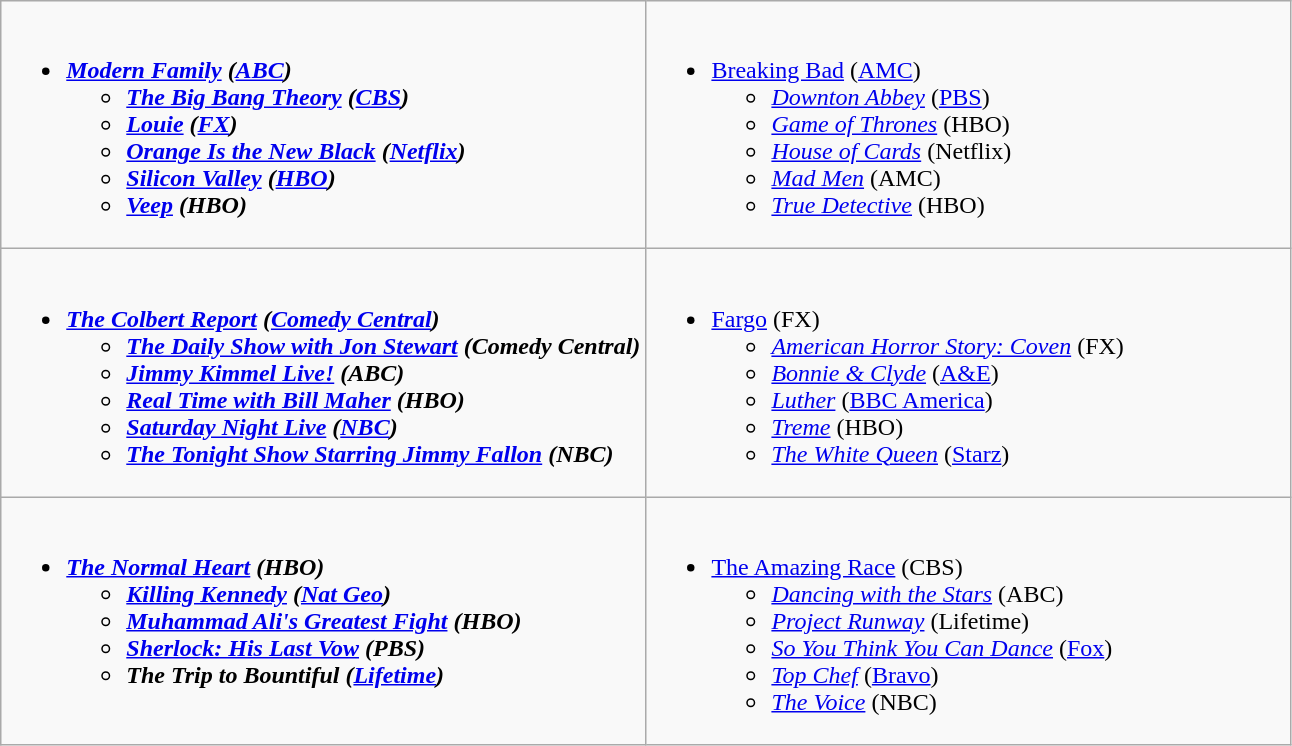<table class="wikitable">
<tr>
<td style="vertical-align:top;" width="50%"><br><ul><li><strong><em><a href='#'>Modern Family</a><em> (<a href='#'>ABC</a>)<strong><ul><li></em><a href='#'>The Big Bang Theory</a><em> (<a href='#'>CBS</a>)</li><li></em><a href='#'>Louie</a><em> (<a href='#'>FX</a>)</li><li></em><a href='#'>Orange Is the New Black</a><em> (<a href='#'>Netflix</a>)</li><li></em><a href='#'>Silicon Valley</a><em> (<a href='#'>HBO</a>)</li><li></em><a href='#'>Veep</a><em> (HBO)</li></ul></li></ul></td>
<td style="vertical-align:top;" width="50%"><br><ul><li></em></strong><a href='#'>Breaking Bad</a></em> (<a href='#'>AMC</a>)</strong><ul><li><em><a href='#'>Downton Abbey</a></em> (<a href='#'>PBS</a>)</li><li><em><a href='#'>Game of Thrones</a></em> (HBO)</li><li><em><a href='#'>House of Cards</a></em> (Netflix)</li><li><em><a href='#'>Mad Men</a></em> (AMC)</li><li><em><a href='#'>True Detective</a></em> (HBO)</li></ul></li></ul></td>
</tr>
<tr>
<td style="vertical-align:top;" width="50%"><br><ul><li><strong><em><a href='#'>The Colbert Report</a><em> (<a href='#'>Comedy Central</a>)<strong><ul><li></em><a href='#'>The Daily Show with Jon Stewart</a><em> (Comedy Central)</li><li></em><a href='#'>Jimmy Kimmel Live!</a><em> (ABC)</li><li></em><a href='#'>Real Time with Bill Maher</a><em> (HBO)</li><li></em><a href='#'>Saturday Night Live</a><em> (<a href='#'>NBC</a>)</li><li></em><a href='#'>The Tonight Show Starring Jimmy Fallon</a><em> (NBC)</li></ul></li></ul></td>
<td style="vertical-align:top;" width="50%"><br><ul><li></em></strong><a href='#'>Fargo</a></em> (FX)</strong><ul><li><em><a href='#'>American Horror Story: Coven</a></em> (FX)</li><li><em><a href='#'>Bonnie & Clyde</a></em> (<a href='#'>A&E</a>)</li><li><em><a href='#'>Luther</a></em> (<a href='#'>BBC America</a>)</li><li><em><a href='#'>Treme</a></em> (HBO)</li><li><em><a href='#'>The White Queen</a></em> (<a href='#'>Starz</a>)</li></ul></li></ul></td>
</tr>
<tr>
<td style="vertical-align:top;" width="50%"><br><ul><li><strong><em><a href='#'>The Normal Heart</a><em> (HBO)<strong><ul><li></em><a href='#'>Killing Kennedy</a><em> (<a href='#'>Nat Geo</a>)</li><li></em><a href='#'>Muhammad Ali's Greatest Fight</a><em> (HBO)</li><li></em><a href='#'>Sherlock: His Last Vow</a><em> (PBS)</li><li></em>The Trip to Bountiful<em> (<a href='#'>Lifetime</a>)</li></ul></li></ul></td>
<td style="vertical-align:top;" width="50%"><br><ul><li></em></strong><a href='#'>The Amazing Race</a></em> (CBS)</strong><ul><li><em><a href='#'>Dancing with the Stars</a></em> (ABC)</li><li><em><a href='#'>Project Runway</a></em> (Lifetime)</li><li><em><a href='#'>So You Think You Can Dance</a></em> (<a href='#'>Fox</a>)</li><li><em><a href='#'>Top Chef</a></em> (<a href='#'>Bravo</a>)</li><li><em><a href='#'>The Voice</a></em> (NBC)</li></ul></li></ul></td>
</tr>
</table>
